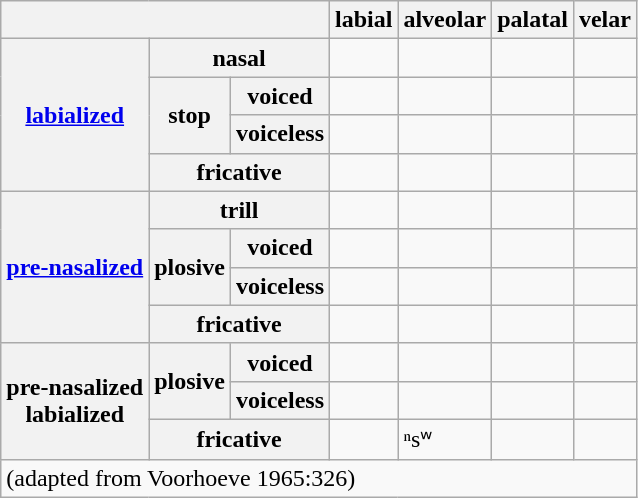<table class="wikitable">
<tr>
<th colspan=3 rowspan=1></th>
<th>labial</th>
<th>alveolar</th>
<th>palatal</th>
<th>velar</th>
</tr>
<tr>
<th rowspan=4><a href='#'>labialized</a></th>
<th colspan=2>nasal</th>
<td></td>
<td></td>
<td></td>
<td></td>
</tr>
<tr>
<th rowspan=2>stop</th>
<th>voiced</th>
<td></td>
<td></td>
<td></td>
<td></td>
</tr>
<tr>
<th>voiceless</th>
<td></td>
<td></td>
<td></td>
<td></td>
</tr>
<tr>
<th colspan=2>fricative</th>
<td></td>
<td></td>
<td></td>
<td></td>
</tr>
<tr>
<th rowspan=4><a href='#'>pre-nasalized</a></th>
<th colspan=2>trill</th>
<td></td>
<td></td>
<td></td>
<td></td>
</tr>
<tr>
<th rowspan=2>plosive</th>
<th>voiced</th>
<td></td>
<td></td>
<td></td>
<td></td>
</tr>
<tr>
<th>voiceless</th>
<td></td>
<td></td>
<td></td>
<td></td>
</tr>
<tr>
<th colspan=2>fricative</th>
<td></td>
<td></td>
<td></td>
<td></td>
</tr>
<tr>
<th rowspan=3>pre-nasalized<br>labialized</th>
<th rowspan=2>plosive</th>
<th>voiced</th>
<td></td>
<td></td>
<td></td>
<td></td>
</tr>
<tr>
<th>voiceless</th>
<td></td>
<td></td>
<td></td>
<td></td>
</tr>
<tr>
<th colspan=2>fricative</th>
<td></td>
<td>ⁿsʷ</td>
<td></td>
<td></td>
</tr>
<tr>
<td colspan="7">(adapted from Voorhoeve 1965:326)</td>
</tr>
</table>
